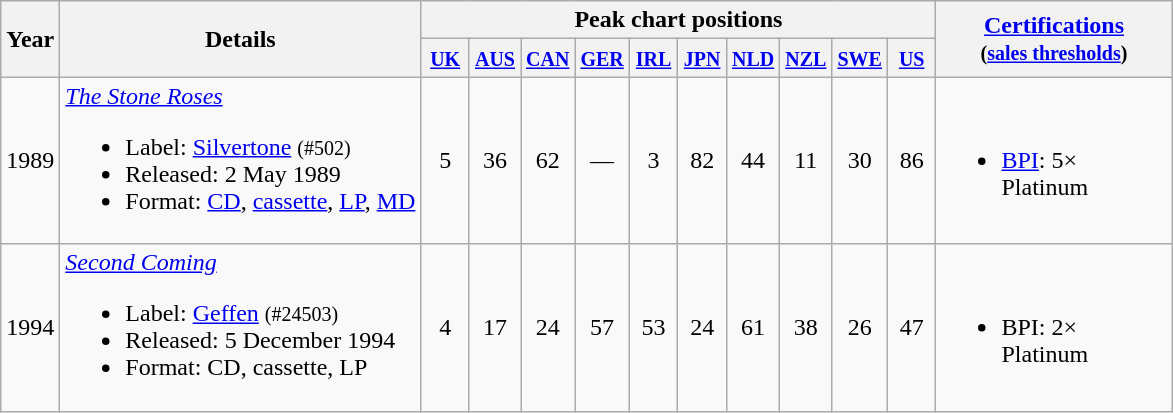<table class="wikitable">
<tr>
<th rowspan="2">Year</th>
<th rowspan="2">Details</th>
<th colspan="10">Peak chart positions</th>
<th rowspan="2" width="150"><a href='#'>Certifications</a><br><small>(<a href='#'>sales thresholds</a>)</small></th>
</tr>
<tr>
<th width="25"><small><a href='#'>UK</a></small><br></th>
<th width="25"><small><a href='#'>AUS</a></small><br></th>
<th width="25"><small><a href='#'>CAN</a></small><br></th>
<th width="25"><small><a href='#'>GER</a><br></small></th>
<th width="25"><small><a href='#'>IRL</a><br></small></th>
<th width="25"><small><a href='#'>JPN</a></small><br></th>
<th width="25"><small><a href='#'>NLD</a></small><br></th>
<th width="25"><small><a href='#'>NZL</a></small><br></th>
<th width="25"><small><a href='#'>SWE</a></small><br></th>
<th width="25"><small><a href='#'>US</a></small><br></th>
</tr>
<tr>
<td>1989</td>
<td><em><a href='#'>The Stone Roses</a></em><br><ul><li>Label: <a href='#'>Silvertone</a> <small>(#502)</small></li><li>Released: 2 May 1989</li><li>Format: <a href='#'>CD</a>, <a href='#'>cassette</a>, <a href='#'>LP</a>, <a href='#'>MD</a></li></ul></td>
<td align="center">5</td>
<td align="center">36</td>
<td align="center">62</td>
<td align="center">—</td>
<td align="center">3</td>
<td align="center">82</td>
<td align="center">44</td>
<td align="center">11</td>
<td align="center">30</td>
<td align="center">86</td>
<td><br><ul><li><a href='#'>BPI</a>: 5× Platinum</li></ul></td>
</tr>
<tr>
<td>1994</td>
<td><em><a href='#'>Second Coming</a></em><br><ul><li>Label: <a href='#'>Geffen</a> <small>(#24503)</small></li><li>Released: 5 December 1994</li><li>Format: CD, cassette, LP</li></ul></td>
<td align="center">4</td>
<td align="center">17</td>
<td align="center">24</td>
<td align="center">57</td>
<td align="center">53</td>
<td align="center">24</td>
<td align="center">61</td>
<td align="center">38</td>
<td align="center">26</td>
<td align="center">47</td>
<td><br><ul><li>BPI: 2× Platinum</li></ul></td>
</tr>
</table>
